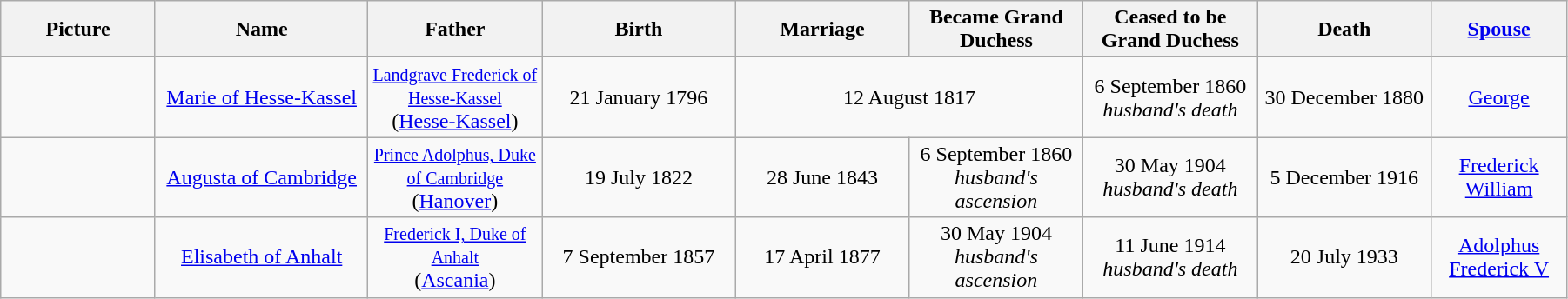<table width=95% class="wikitable">
<tr>
<th width = "8%">Picture</th>
<th width = "11%">Name</th>
<th width = "9%">Father</th>
<th width = "10%">Birth</th>
<th width = "9%">Marriage</th>
<th width = "9%">Became Grand Duchess</th>
<th width = "9%">Ceased to be Grand Duchess</th>
<th width = "9%">Death</th>
<th width = "7%"><a href='#'>Spouse</a></th>
</tr>
<tr>
<td align="center"></td>
<td align="center"><a href='#'>Marie of Hesse-Kassel</a></td>
<td align="center"><small><a href='#'>Landgrave Frederick of Hesse-Kassel</a></small> <br> (<a href='#'>Hesse-Kassel</a>)</td>
<td align=center>21 January 1796</td>
<td align="center" colspan="2">12 August 1817</td>
<td align=center>6 September 1860<br><em>husband's death</em></td>
<td align=center>30 December 1880</td>
<td align=center><a href='#'>George</a></td>
</tr>
<tr>
<td align="center"></td>
<td align="center"><a href='#'>Augusta of Cambridge</a></td>
<td align="center"><small><a href='#'>Prince Adolphus, Duke of Cambridge</a></small> <br> (<a href='#'>Hanover</a>)</td>
<td align=center>19 July 1822</td>
<td align=center>28 June 1843</td>
<td align=center>6 September 1860<br><em>husband's ascension</em></td>
<td align=center>30 May 1904<br><em>husband's death</em></td>
<td align=center>5 December 1916</td>
<td align=center><a href='#'>Frederick William</a></td>
</tr>
<tr>
<td align="center"></td>
<td align="center"><a href='#'>Elisabeth of Anhalt</a></td>
<td align="center"><small><a href='#'>Frederick I, Duke of Anhalt</a></small> <br> (<a href='#'>Ascania</a>)</td>
<td align=center>7 September 1857</td>
<td align=center>17 April 1877</td>
<td align=center>30 May 1904<br><em>husband's ascension</em></td>
<td align=center>11 June 1914<br><em>husband's death</em></td>
<td align=center>20 July 1933</td>
<td align=center><a href='#'>Adolphus Frederick V</a></td>
</tr>
</table>
